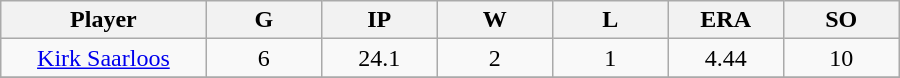<table class="wikitable sortable">
<tr>
<th bgcolor="#DDDDFF" width="16%">Player</th>
<th bgcolor="#DDDDFF" width="9%">G</th>
<th bgcolor="#DDDDFF" width="9%">IP</th>
<th bgcolor="#DDDDFF" width="9%">W</th>
<th bgcolor="#DDDDFF" width="9%">L</th>
<th bgcolor="#DDDDFF" width="9%">ERA</th>
<th bgcolor="#DDDDFF" width="9%">SO</th>
</tr>
<tr align="center">
<td><a href='#'>Kirk Saarloos</a></td>
<td>6</td>
<td>24.1</td>
<td>2</td>
<td>1</td>
<td>4.44</td>
<td>10</td>
</tr>
<tr align="center">
</tr>
</table>
